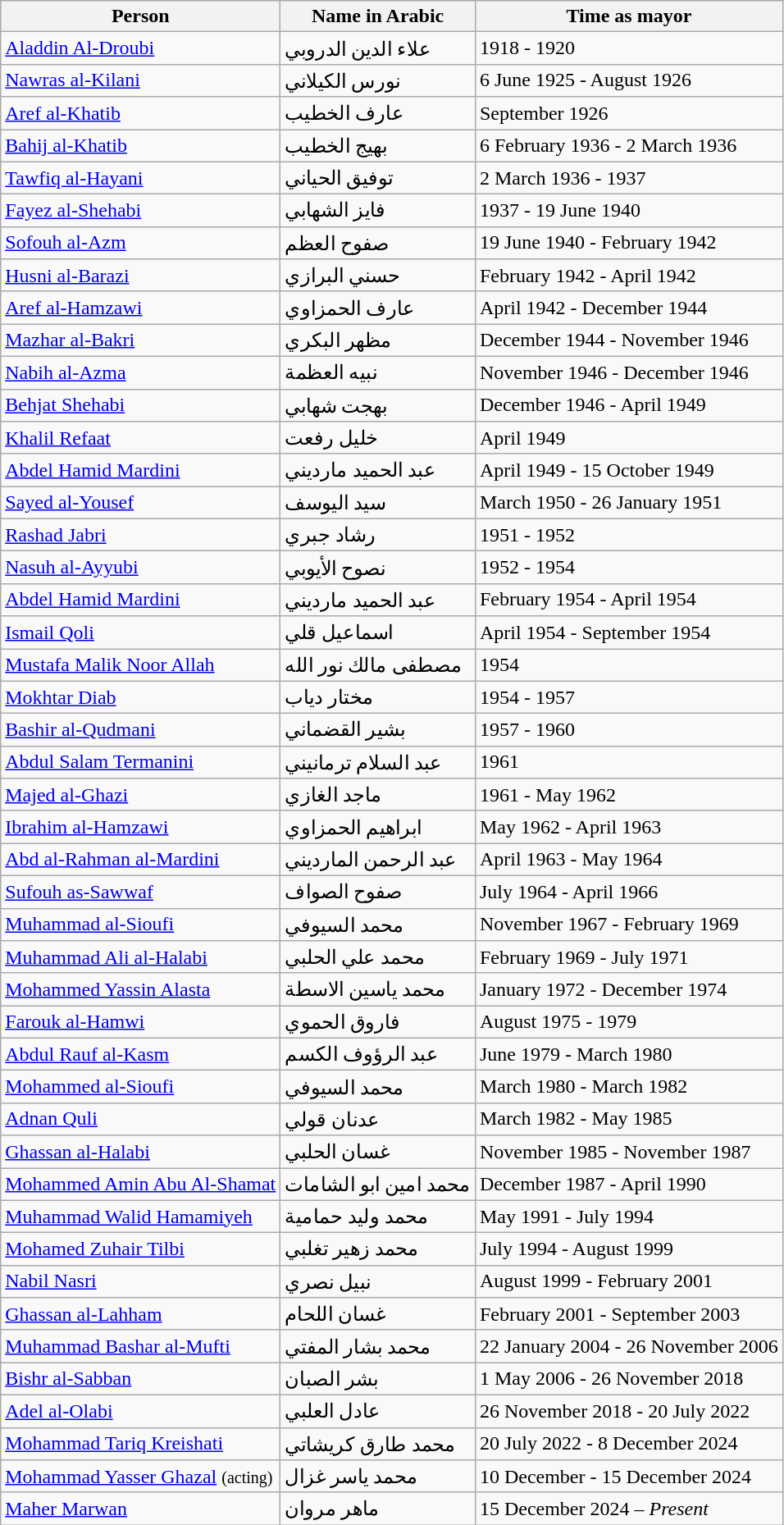<table class="wikitable">
<tr>
<th>Person</th>
<th>Name in Arabic</th>
<th>Time as mayor</th>
</tr>
<tr>
<td><a href='#'>Aladdin Al-Droubi</a></td>
<td>علاء الدين الدروبي</td>
<td>1918 - 1920</td>
</tr>
<tr>
<td><a href='#'>Nawras al-Kilani</a></td>
<td>نورس الكيلاني</td>
<td>6 June 1925 - August 1926</td>
</tr>
<tr>
<td><a href='#'>Aref al-Khatib</a></td>
<td>عارف الخطيب</td>
<td>September 1926</td>
</tr>
<tr>
<td><a href='#'>Bahij al-Khatib</a></td>
<td>بهيج الخطيب</td>
<td>6 February 1936 - 2 March 1936</td>
</tr>
<tr>
<td><a href='#'>Tawfiq al-Hayani</a></td>
<td>توفيق الحياني</td>
<td>2 March 1936 - 1937</td>
</tr>
<tr>
<td><a href='#'>Fayez al-Shehabi</a></td>
<td>فايز الشهابي</td>
<td>1937 - 19 June 1940</td>
</tr>
<tr>
<td><a href='#'>Sofouh al-Azm</a></td>
<td>صفوح العظم</td>
<td>19 June 1940 - February 1942</td>
</tr>
<tr>
<td><a href='#'>Husni al-Barazi</a></td>
<td>حسني البرازي</td>
<td>February 1942 - April 1942</td>
</tr>
<tr>
<td><a href='#'>Aref al-Hamzawi</a></td>
<td>عارف الحمزاوي</td>
<td>April 1942 - December 1944</td>
</tr>
<tr>
<td><a href='#'>Mazhar al-Bakri</a></td>
<td>مظهر البكري</td>
<td>December 1944 - November 1946</td>
</tr>
<tr>
<td><a href='#'>Nabih al-Azma</a></td>
<td>نبيه العظمة</td>
<td>November 1946 - December 1946</td>
</tr>
<tr>
<td><a href='#'>Behjat Shehabi</a></td>
<td>بهجت شهابي</td>
<td>December 1946 - April 1949</td>
</tr>
<tr>
<td><a href='#'>Khalil Refaat</a></td>
<td>خليل رفعت</td>
<td>April 1949</td>
</tr>
<tr>
<td><a href='#'>Abdel Hamid Mardini</a></td>
<td>عبد الحميد مارديني</td>
<td>April 1949 - 15 October 1949</td>
</tr>
<tr>
<td><a href='#'>Sayed al-Yousef</a></td>
<td>سيد اليوسف</td>
<td>March 1950 - 26 January 1951</td>
</tr>
<tr>
<td><a href='#'>Rashad Jabri</a></td>
<td>رشاد جبري</td>
<td>1951 - 1952</td>
</tr>
<tr>
<td><a href='#'>Nasuh al-Ayyubi</a></td>
<td>نصوح الأيوبي</td>
<td>1952 - 1954</td>
</tr>
<tr>
<td><a href='#'>Abdel Hamid Mardini</a></td>
<td>عبد الحميد مارديني</td>
<td>February 1954 - April 1954</td>
</tr>
<tr>
<td><a href='#'>Ismail Qoli</a></td>
<td>اسماعيل قلي</td>
<td>April 1954 - September 1954</td>
</tr>
<tr>
<td><a href='#'>Mustafa Malik Noor Allah</a></td>
<td>مصطفى مالك نور الله</td>
<td>1954</td>
</tr>
<tr>
<td><a href='#'>Mokhtar Diab</a></td>
<td>مختار دياب</td>
<td>1954 - 1957</td>
</tr>
<tr>
<td><a href='#'>Bashir al-Qudmani</a></td>
<td>بشير القضماني</td>
<td>1957 - 1960</td>
</tr>
<tr>
<td><a href='#'>Abdul Salam Termanini</a></td>
<td>عبد السلام ترمانيني</td>
<td>1961</td>
</tr>
<tr>
<td><a href='#'>Majed al-Ghazi</a></td>
<td>ماجد الغازي</td>
<td>1961 - May 1962</td>
</tr>
<tr>
<td><a href='#'>Ibrahim al-Hamzawi</a></td>
<td>ابراهيم الحمزاوي</td>
<td>May 1962 - April 1963</td>
</tr>
<tr>
<td><a href='#'>Abd al-Rahman al-Mardini</a></td>
<td>عبد الرحمن المارديني</td>
<td>April 1963 - May 1964</td>
</tr>
<tr>
<td><a href='#'>Sufouh as-Sawwaf</a></td>
<td>صفوح الصواف</td>
<td>July 1964 - April 1966</td>
</tr>
<tr>
<td><a href='#'>Muhammad al-Sioufi</a></td>
<td>محمد السيوفي</td>
<td>November 1967 - February 1969</td>
</tr>
<tr>
<td><a href='#'>Muhammad Ali al-Halabi</a></td>
<td>محمد علي الحلبي</td>
<td>February 1969 - July 1971</td>
</tr>
<tr>
<td><a href='#'>Mohammed Yassin Alasta</a></td>
<td>محمد ياسين الاسطة</td>
<td>January 1972 - December 1974</td>
</tr>
<tr>
<td><a href='#'>Farouk al-Hamwi</a></td>
<td>فاروق الحموي</td>
<td>August 1975 - 1979</td>
</tr>
<tr>
<td><a href='#'>Abdul Rauf al-Kasm</a></td>
<td>عبد الرؤوف الكسم</td>
<td>June 1979 - March 1980</td>
</tr>
<tr>
<td><a href='#'>Mohammed al-Sioufi</a></td>
<td>محمد السيوفي</td>
<td>March 1980 - March 1982</td>
</tr>
<tr>
<td><a href='#'>Adnan Quli</a></td>
<td>عدنان قولي</td>
<td>March 1982 - May 1985</td>
</tr>
<tr>
<td><a href='#'>Ghassan al-Halabi</a></td>
<td>غسان الحلبي</td>
<td>November 1985 - November 1987</td>
</tr>
<tr>
<td><a href='#'>Mohammed Amin Abu Al-Shamat</a></td>
<td>محمد امين ابو الشامات</td>
<td>December 1987 - April 1990</td>
</tr>
<tr>
<td><a href='#'>Muhammad Walid Hamamiyeh</a></td>
<td>محمد وليد حمامية</td>
<td>May 1991 - July 1994</td>
</tr>
<tr>
<td><a href='#'>Mohamed Zuhair Tilbi</a></td>
<td>محمد زهير تغلبي</td>
<td>July 1994 - August 1999</td>
</tr>
<tr>
<td><a href='#'>Nabil Nasri</a></td>
<td>نبيل نصري</td>
<td>August 1999 - February 2001</td>
</tr>
<tr>
<td><a href='#'>Ghassan al-Lahham</a></td>
<td>غسان اللحام</td>
<td>February 2001 - September 2003</td>
</tr>
<tr>
<td><a href='#'>Muhammad Bashar al-Mufti</a></td>
<td>محمد بشار المفتي</td>
<td>22 January 2004 - 26 November 2006</td>
</tr>
<tr>
<td><a href='#'>Bishr al-Sabban</a></td>
<td>بشر الصبان</td>
<td>1 May 2006 - 26 November 2018</td>
</tr>
<tr>
<td><a href='#'>Adel al-Olabi</a></td>
<td>عادل العلبي</td>
<td>26 November 2018 - 20 July 2022</td>
</tr>
<tr>
<td><a href='#'>Mohammad Tariq Kreishati</a></td>
<td>محمد طارق كريشاتي</td>
<td>20 July 2022 - 8 December 2024</td>
</tr>
<tr>
<td><a href='#'>Mohammad Yasser Ghazal</a> <small>(acting)</small></td>
<td>‎محمد ياسر غزال</td>
<td>10 December - 15 December 2024</td>
</tr>
<tr>
<td><a href='#'>Maher Marwan</a></td>
<td>ماهر مروان</td>
<td>15 December 2024 – <em>Present</em></td>
</tr>
</table>
